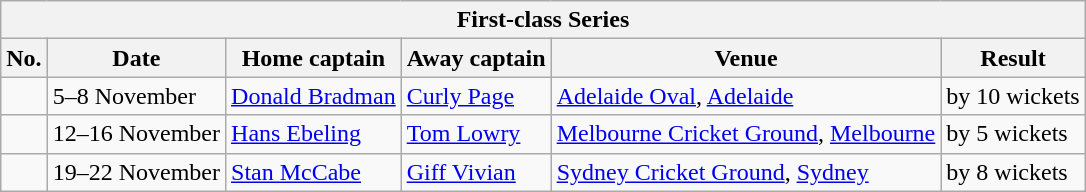<table class="wikitable">
<tr>
<th colspan="9">First-class Series</th>
</tr>
<tr>
<th>No.</th>
<th>Date</th>
<th>Home captain</th>
<th>Away captain</th>
<th>Venue</th>
<th>Result</th>
</tr>
<tr>
<td></td>
<td>5–8 November</td>
<td> <a href='#'>Donald Bradman</a></td>
<td><a href='#'>Curly Page</a></td>
<td><a href='#'>Adelaide Oval</a>, <a href='#'>Adelaide</a></td>
<td> by 10 wickets</td>
</tr>
<tr>
<td></td>
<td>12–16 November</td>
<td> <a href='#'>Hans Ebeling</a></td>
<td><a href='#'>Tom Lowry</a></td>
<td><a href='#'>Melbourne Cricket Ground</a>, <a href='#'>Melbourne</a></td>
<td> by 5 wickets</td>
</tr>
<tr>
<td></td>
<td>19–22 November</td>
<td> <a href='#'>Stan McCabe</a></td>
<td><a href='#'>Giff Vivian</a></td>
<td><a href='#'>Sydney Cricket Ground</a>, <a href='#'>Sydney</a></td>
<td> by 8 wickets</td>
</tr>
</table>
